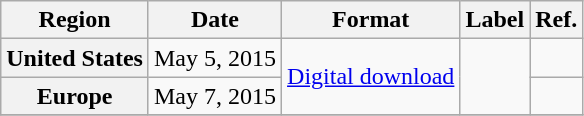<table class="wikitable plainrowheaders">
<tr>
<th>Region</th>
<th>Date</th>
<th>Format</th>
<th>Label</th>
<th>Ref.</th>
</tr>
<tr>
<th scope="row">United States</th>
<td rowspan="1">May 5, 2015</td>
<td rowspan="2"><a href='#'>Digital download</a></td>
<td rowspan="2"></td>
<td><br></td>
</tr>
<tr>
<th scope="row">Europe</th>
<td rowspan="1">May 7, 2015</td>
<td><br></td>
</tr>
<tr>
</tr>
</table>
